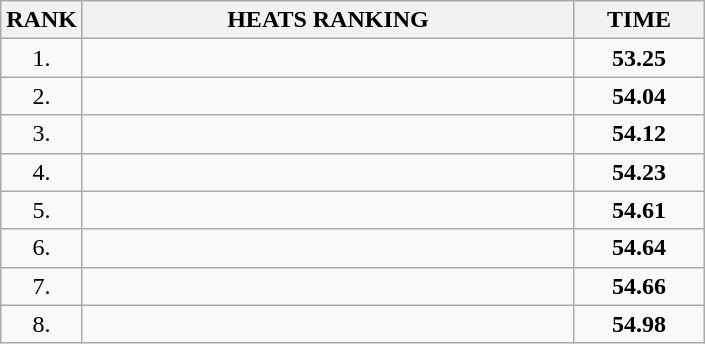<table class="wikitable">
<tr>
<th>RANK</th>
<th style="width: 20em">HEATS RANKING</th>
<th style="width: 5em">TIME</th>
</tr>
<tr>
<td align="center">1.</td>
<td></td>
<td align="center"><strong>53.25</strong></td>
</tr>
<tr>
<td align="center">2.</td>
<td></td>
<td align="center"><strong>54.04</strong></td>
</tr>
<tr>
<td align="center">3.</td>
<td></td>
<td align="center"><strong>54.12</strong></td>
</tr>
<tr>
<td align="center">4.</td>
<td></td>
<td align="center"><strong>54.23</strong></td>
</tr>
<tr>
<td align="center">5.</td>
<td></td>
<td align="center"><strong>54.61</strong></td>
</tr>
<tr>
<td align="center">6.</td>
<td></td>
<td align="center"><strong>54.64</strong></td>
</tr>
<tr>
<td align="center">7.</td>
<td></td>
<td align="center"><strong>54.66</strong></td>
</tr>
<tr>
<td align="center">8.</td>
<td></td>
<td align="center"><strong>54.98</strong></td>
</tr>
</table>
